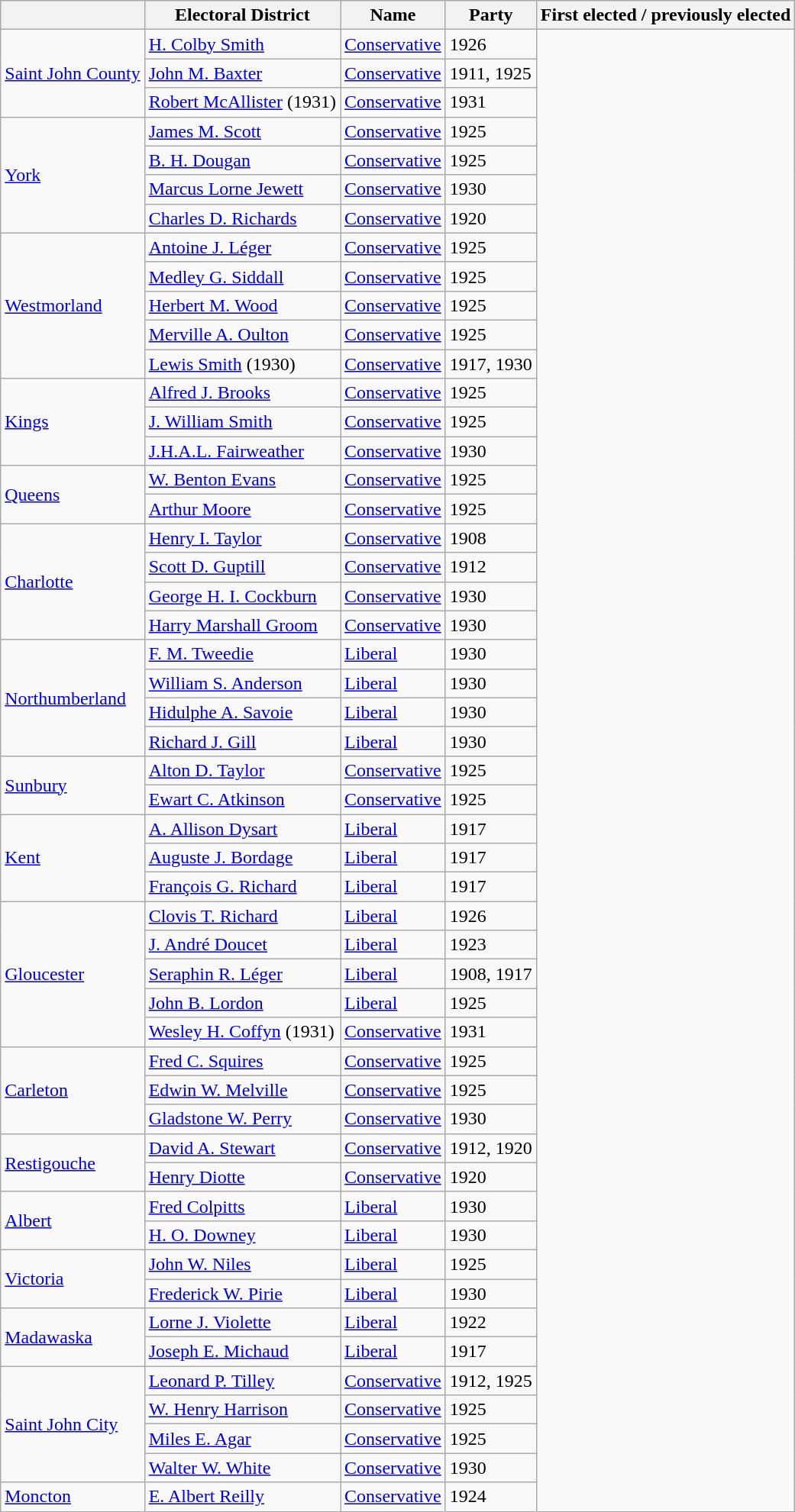<table class="wikitable sortable">
<tr>
<th></th>
<th>Electoral District</th>
<th>Name</th>
<th>Party</th>
<th>First elected / previously elected</th>
</tr>
<tr>
<td rowspan="3"><a href='#'>Saint John County</a></td>
<td><a href='#'>H. Colby Smith</a></td>
<td><a href='#'>Conservative</a></td>
<td>1926</td>
</tr>
<tr>
<td><a href='#'>John M. Baxter</a></td>
<td><a href='#'>Conservative</a></td>
<td>1911, 1925</td>
</tr>
<tr>
<td><a href='#'>Robert McAllister</a> (1931)</td>
<td><a href='#'>Conservative</a></td>
<td>1931</td>
</tr>
<tr>
<td rowspan="4"><a href='#'>York</a></td>
<td><a href='#'>James M. Scott</a></td>
<td><a href='#'>Conservative</a></td>
<td>1925</td>
</tr>
<tr>
<td><a href='#'>B. H. Dougan</a></td>
<td><a href='#'>Conservative</a></td>
<td>1925</td>
</tr>
<tr>
<td><a href='#'>Marcus Lorne Jewett</a></td>
<td><a href='#'>Conservative</a></td>
<td>1930</td>
</tr>
<tr>
<td><a href='#'>Charles D. Richards</a></td>
<td><a href='#'>Conservative</a></td>
<td>1920</td>
</tr>
<tr>
<td rowspan="5"><a href='#'>Westmorland</a></td>
<td><a href='#'>Antoine J. Léger</a></td>
<td><a href='#'>Conservative</a></td>
<td>1925</td>
</tr>
<tr>
<td><a href='#'>Medley G. Siddall</a></td>
<td><a href='#'>Conservative</a></td>
<td>1925</td>
</tr>
<tr>
<td><a href='#'>Herbert M. Wood</a></td>
<td><a href='#'>Conservative</a></td>
<td>1925</td>
</tr>
<tr>
<td><a href='#'>Merville A. Oulton</a></td>
<td><a href='#'>Conservative</a></td>
<td>1925</td>
</tr>
<tr>
<td><a href='#'>Lewis Smith</a> (1930)</td>
<td><a href='#'>Conservative</a></td>
<td>1917, 1930</td>
</tr>
<tr>
<td rowspan="3"><a href='#'>Kings</a></td>
<td><a href='#'>Alfred J. Brooks</a></td>
<td><a href='#'>Conservative</a></td>
<td>1925</td>
</tr>
<tr>
<td><a href='#'>J. William Smith</a></td>
<td><a href='#'>Conservative</a></td>
<td>1925</td>
</tr>
<tr>
<td><a href='#'>J.H.A.L. Fairweather</a></td>
<td><a href='#'>Conservative</a></td>
<td>1930</td>
</tr>
<tr>
<td rowspan="2"><a href='#'>Queens</a></td>
<td><a href='#'>W. Benton Evans</a></td>
<td><a href='#'>Conservative</a></td>
<td>1925</td>
</tr>
<tr>
<td><a href='#'>Arthur Moore</a></td>
<td><a href='#'>Conservative</a></td>
<td>1925</td>
</tr>
<tr>
<td rowspan="4"><a href='#'>Charlotte</a></td>
<td><a href='#'>Henry I. Taylor</a></td>
<td><a href='#'>Conservative</a></td>
<td>1908</td>
</tr>
<tr>
<td><a href='#'>Scott D. Guptill</a></td>
<td><a href='#'>Conservative</a></td>
<td>1912</td>
</tr>
<tr>
<td><a href='#'>George H. I. Cockburn</a></td>
<td><a href='#'>Conservative</a></td>
<td>1930</td>
</tr>
<tr>
<td><a href='#'>Harry Marshall Groom</a></td>
<td><a href='#'>Conservative</a></td>
<td>1930</td>
</tr>
<tr>
<td rowspan="4"><a href='#'>Northumberland</a></td>
<td><a href='#'>F. M. Tweedie</a></td>
<td><a href='#'>Liberal</a></td>
<td>1930</td>
</tr>
<tr>
<td><a href='#'>William S. Anderson</a></td>
<td><a href='#'>Liberal</a></td>
<td>1930</td>
</tr>
<tr>
<td><a href='#'>Hidulphe A. Savoie</a></td>
<td><a href='#'>Liberal</a></td>
<td>1930</td>
</tr>
<tr>
<td><a href='#'>Richard J. Gill</a></td>
<td><a href='#'>Liberal</a></td>
<td>1930</td>
</tr>
<tr>
<td rowspan="2"><a href='#'>Sunbury</a></td>
<td><a href='#'>Alton D. Taylor</a></td>
<td><a href='#'>Conservative</a></td>
<td>1925</td>
</tr>
<tr>
<td><a href='#'>Ewart C. Atkinson</a></td>
<td><a href='#'>Conservative</a></td>
<td>1925</td>
</tr>
<tr>
<td rowspan="3"><a href='#'>Kent</a></td>
<td><a href='#'>A. Allison Dysart</a></td>
<td><a href='#'>Liberal</a></td>
<td>1917</td>
</tr>
<tr>
<td><a href='#'>Auguste J. Bordage</a></td>
<td><a href='#'>Liberal</a></td>
<td>1917</td>
</tr>
<tr>
<td><a href='#'>François G. Richard</a></td>
<td><a href='#'>Liberal</a></td>
<td>1917</td>
</tr>
<tr>
<td rowspan="5"><a href='#'>Gloucester</a></td>
<td><a href='#'>Clovis T. Richard</a></td>
<td><a href='#'>Liberal</a></td>
<td>1926</td>
</tr>
<tr>
<td><a href='#'>J. André Doucet</a></td>
<td><a href='#'>Liberal</a></td>
<td>1923</td>
</tr>
<tr>
<td><a href='#'>Seraphin R. Léger</a></td>
<td><a href='#'>Liberal</a></td>
<td>1908, 1917</td>
</tr>
<tr>
<td><a href='#'>John B. Lordon</a></td>
<td><a href='#'>Liberal</a></td>
<td>1925</td>
</tr>
<tr>
<td><a href='#'>Wesley H. Coffyn</a> (1931)</td>
<td><a href='#'>Conservative</a></td>
<td>1931</td>
</tr>
<tr>
<td rowspan="3"><a href='#'>Carleton</a></td>
<td><a href='#'>Fred C. Squires</a></td>
<td><a href='#'>Conservative</a></td>
<td>1925</td>
</tr>
<tr>
<td><a href='#'>Edwin W. Melville</a></td>
<td><a href='#'>Conservative</a></td>
<td>1925</td>
</tr>
<tr>
<td><a href='#'>Gladstone W. Perry</a></td>
<td><a href='#'>Conservative</a></td>
<td>1930</td>
</tr>
<tr>
<td rowspan="2"><a href='#'>Restigouche</a></td>
<td><a href='#'>David A. Stewart</a></td>
<td><a href='#'>Conservative</a></td>
<td>1912, 1920</td>
</tr>
<tr>
<td><a href='#'>Henry Diotte</a></td>
<td><a href='#'>Conservative</a></td>
<td>1920</td>
</tr>
<tr>
<td rowspan="2"><a href='#'>Albert</a></td>
<td><a href='#'>Fred Colpitts</a></td>
<td><a href='#'>Liberal</a></td>
<td>1930</td>
</tr>
<tr>
<td><a href='#'>H. O. Downey</a></td>
<td><a href='#'>Liberal</a></td>
<td>1930</td>
</tr>
<tr>
<td rowspan="2"><a href='#'>Victoria</a></td>
<td><a href='#'>John W. Niles</a></td>
<td><a href='#'>Liberal</a></td>
<td>1925</td>
</tr>
<tr>
<td><a href='#'>Frederick W. Pirie</a></td>
<td><a href='#'>Liberal</a></td>
<td>1930</td>
</tr>
<tr>
<td rowspan="2"><a href='#'>Madawaska</a></td>
<td><a href='#'>Lorne J. Violette</a></td>
<td><a href='#'>Liberal</a></td>
<td>1922</td>
</tr>
<tr>
<td><a href='#'>Joseph E. Michaud</a><br></td>
<td><a href='#'>Liberal</a></td>
<td>1917</td>
</tr>
<tr>
<td rowspan="4"><a href='#'>Saint John City</a></td>
<td><a href='#'>Leonard P. Tilley</a></td>
<td><a href='#'>Conservative</a></td>
<td>1912, 1925</td>
</tr>
<tr>
<td><a href='#'>W. Henry Harrison</a></td>
<td><a href='#'>Conservative</a></td>
<td>1925</td>
</tr>
<tr>
<td><a href='#'>Miles E. Agar</a></td>
<td><a href='#'>Conservative</a></td>
<td>1925</td>
</tr>
<tr>
<td><a href='#'>Walter W. White</a></td>
<td><a href='#'>Conservative</a></td>
<td>1930</td>
</tr>
<tr>
<td><a href='#'>Moncton</a></td>
<td><a href='#'>E. Albert Reilly</a></td>
<td><a href='#'>Conservative</a></td>
<td>1924</td>
</tr>
</table>
